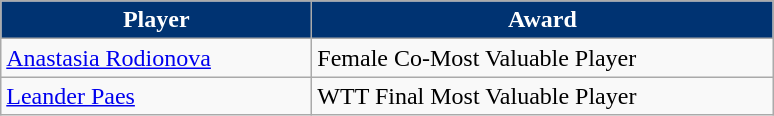<table class="wikitable" style="text-align:left">
<tr>
<th style="background:#003372; color:white" width="200px">Player</th>
<th style="background:#003372; color:white" width="300px">Award</th>
</tr>
<tr>
<td><a href='#'>Anastasia Rodionova</a></td>
<td>Female Co-Most Valuable Player</td>
</tr>
<tr>
<td><a href='#'>Leander Paes</a></td>
<td>WTT Final Most Valuable Player</td>
</tr>
</table>
